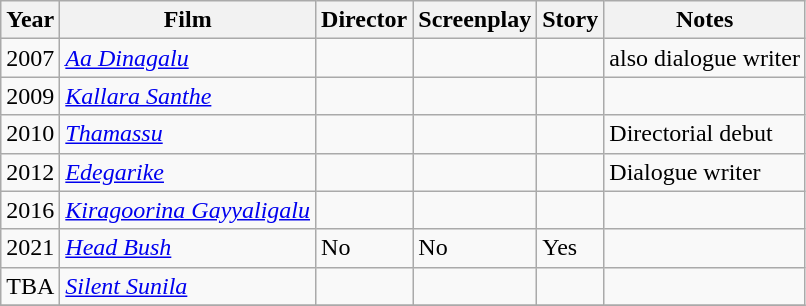<table class="wikitable sortable">
<tr>
<th>Year</th>
<th>Film</th>
<th>Director</th>
<th>Screenplay</th>
<th>Story</th>
<th>Notes</th>
</tr>
<tr>
<td>2007</td>
<td><em><a href='#'>Aa Dinagalu</a></em></td>
<td></td>
<td></td>
<td></td>
<td>also dialogue writer</td>
</tr>
<tr>
<td>2009</td>
<td><em><a href='#'>Kallara Santhe</a></em></td>
<td></td>
<td></td>
<td></td>
<td></td>
</tr>
<tr>
<td>2010</td>
<td><em><a href='#'>Thamassu</a></em></td>
<td></td>
<td></td>
<td></td>
<td>Directorial debut</td>
</tr>
<tr>
<td>2012</td>
<td><em><a href='#'>Edegarike</a></em></td>
<td></td>
<td></td>
<td></td>
<td>Dialogue writer</td>
</tr>
<tr>
<td>2016</td>
<td><em><a href='#'>Kiragoorina Gayyaligalu</a></em></td>
<td></td>
<td></td>
<td></td>
<td></td>
</tr>
<tr>
<td>2021</td>
<td><em><a href='#'>Head Bush</a></em></td>
<td>No</td>
<td>No</td>
<td>Yes</td>
<td></td>
</tr>
<tr>
<td>TBA</td>
<td><em><a href='#'>Silent Sunila</a></em></td>
<td></td>
<td></td>
<td></td>
<td></td>
</tr>
<tr>
</tr>
</table>
